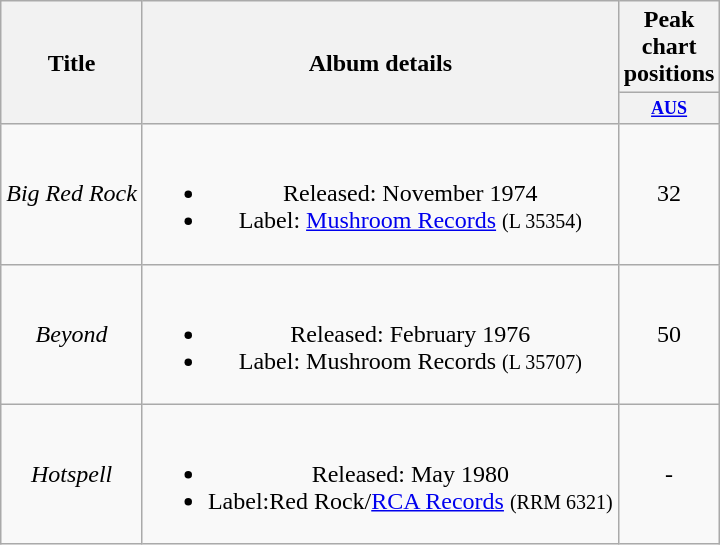<table class="wikitable" style="text-align:center;">
<tr>
<th rowspan="2">Title</th>
<th rowspan="2">Album details</th>
<th colspan="1">Peak chart positions</th>
</tr>
<tr>
<th style="width:3em;font-size:75%"><a href='#'>AUS</a><br></th>
</tr>
<tr>
<td><em>Big Red Rock</em></td>
<td><br><ul><li>Released: November 1974</li><li>Label: <a href='#'>Mushroom Records</a> <small>(L 35354)</small></li></ul></td>
<td>32</td>
</tr>
<tr>
<td><em>Beyond</em></td>
<td><br><ul><li>Released: February 1976</li><li>Label: Mushroom Records <small>(L 35707)</small></li></ul></td>
<td>50</td>
</tr>
<tr>
<td><em>Hotspell</em></td>
<td><br><ul><li>Released: May 1980</li><li>Label:Red Rock/<a href='#'>RCA Records</a> <small>(RRM 6321)</small></li></ul></td>
<td>-</td>
</tr>
</table>
